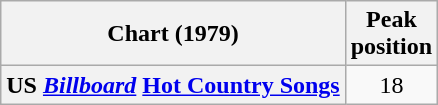<table class="wikitable plainrowheaders unsortable" style="text-align:center">
<tr>
<th>Chart (1979)</th>
<th>Peak<br>position</th>
</tr>
<tr>
<th scope="row">US <em><a href='#'>Billboard</a></em> <a href='#'>Hot Country Songs</a></th>
<td align="center">18</td>
</tr>
</table>
